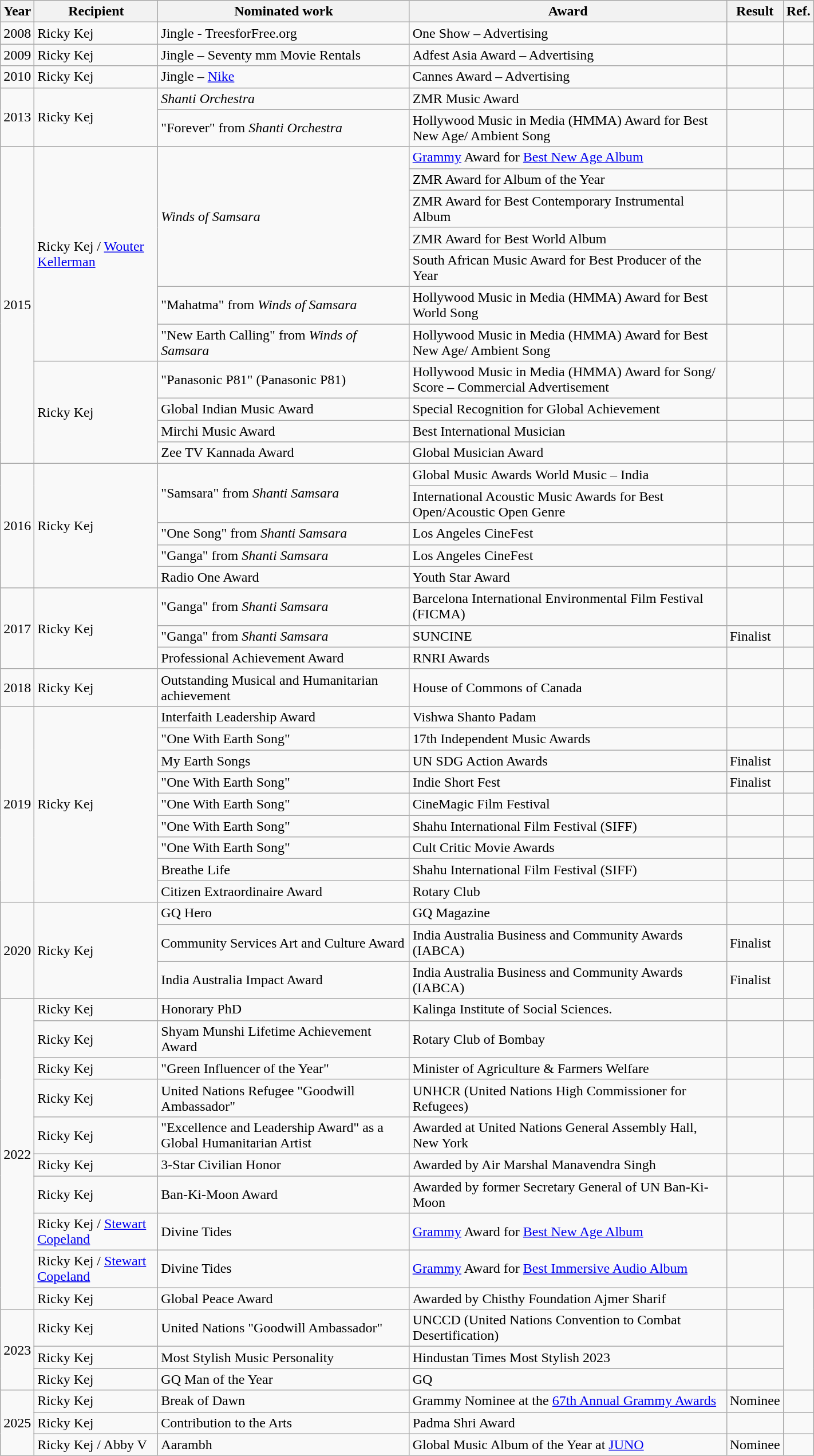<table class="wikitable sortable" width="75%">
<tr>
<th align="left">Year</th>
<th style="text-align:center;">Recipient</th>
<th style="text-align:center;">Nominated work</th>
<th style="text-align:center;">Award</th>
<th style="text-align:center;">Result</th>
<th width:"5%" style="text-align:center;">Ref.</th>
</tr>
<tr>
<td style="text-align:center;">2008</td>
<td>Ricky Kej</td>
<td>Jingle - TreesforFree.org</td>
<td>One Show – Advertising</td>
<td></td>
<td></td>
</tr>
<tr>
<td style="text-align:center;">2009</td>
<td>Ricky Kej</td>
<td>Jingle – Seventy mm Movie Rentals</td>
<td>Adfest Asia Award – Advertising</td>
<td></td>
<td></td>
</tr>
<tr>
<td style="text-align:center;">2010</td>
<td>Ricky Kej</td>
<td>Jingle – <a href='#'>Nike</a></td>
<td>Cannes Award – Advertising</td>
<td></td>
<td></td>
</tr>
<tr>
<td style="text-align:center;" rowspan="2">2013</td>
<td rowspan="2">Ricky Kej</td>
<td><em>Shanti Orchestra</em></td>
<td>ZMR Music Award</td>
<td></td>
<td></td>
</tr>
<tr>
<td>"Forever" from <em>Shanti Orchestra</em></td>
<td>Hollywood Music in Media (HMMA) Award for Best New Age/ Ambient Song</td>
<td></td>
<td></td>
</tr>
<tr>
<td rowspan="11" style="text-align:center;">2015</td>
<td rowspan="7">Ricky Kej / <a href='#'>Wouter Kellerman</a></td>
<td rowspan="5"><em>Winds of Samsara</em></td>
<td><a href='#'>Grammy</a> Award for <a href='#'>Best New Age Album</a></td>
<td></td>
<td></td>
</tr>
<tr>
<td>ZMR Award for Album of the Year</td>
<td></td>
<td></td>
</tr>
<tr>
<td>ZMR Award for Best Contemporary Instrumental Album</td>
<td></td>
<td></td>
</tr>
<tr>
<td>ZMR Award for Best World Album</td>
<td></td>
<td></td>
</tr>
<tr>
<td>South African Music Award for Best Producer of the Year</td>
<td></td>
<td></td>
</tr>
<tr>
<td>"Mahatma" from <em>Winds of Samsara</em></td>
<td>Hollywood Music in Media (HMMA) Award for Best World Song</td>
<td></td>
<td></td>
</tr>
<tr>
<td>"New Earth Calling" from <em>Winds of Samsara</em></td>
<td>Hollywood Music in Media (HMMA) Award for Best New Age/ Ambient Song</td>
<td></td>
<td></td>
</tr>
<tr>
<td rowspan="4">Ricky Kej</td>
<td>"Panasonic P81" (Panasonic P81)</td>
<td>Hollywood Music in Media (HMMA) Award for Song/ Score – Commercial Advertisement</td>
<td></td>
<td></td>
</tr>
<tr>
<td>Global Indian Music Award</td>
<td>Special Recognition for Global Achievement</td>
<td></td>
<td></td>
</tr>
<tr>
<td>Mirchi Music Award</td>
<td>Best International Musician</td>
<td></td>
<td></td>
</tr>
<tr>
<td>Zee TV Kannada Award</td>
<td>Global Musician Award</td>
<td></td>
<td></td>
</tr>
<tr>
<td rowspan="5" style="text-align:center;">2016</td>
<td rowspan="5">Ricky Kej</td>
<td rowspan="2">"Samsara" from <em>Shanti Samsara</em></td>
<td>Global Music Awards World Music – India</td>
<td></td>
<td></td>
</tr>
<tr>
<td>International Acoustic Music Awards for Best Open/Acoustic Open Genre</td>
<td></td>
<td></td>
</tr>
<tr>
<td>"One Song" from <em>Shanti Samsara</em></td>
<td>Los Angeles CineFest</td>
<td></td>
<td></td>
</tr>
<tr>
<td>"Ganga" from <em>Shanti Samsara</em></td>
<td>Los Angeles CineFest</td>
<td></td>
<td></td>
</tr>
<tr>
<td>Radio One Award</td>
<td>Youth Star Award</td>
<td></td>
<td></td>
</tr>
<tr>
<td rowspan="3">2017</td>
<td rowspan="3">Ricky Kej</td>
<td>"Ganga" from <em>Shanti Samsara</em></td>
<td Barcelona International Environmental Film Festival (FICMA)>Barcelona International Environmental Film Festival (FICMA)</td>
<td></td>
<td></td>
</tr>
<tr>
<td>"Ganga" from <em>Shanti Samsara</em></td>
<td>SUNCINE</td>
<td>Finalist</td>
<td></td>
</tr>
<tr>
<td>Professional Achievement Award</td>
<td>RNRI Awards</td>
<td></td>
<td></td>
</tr>
<tr>
<td>2018</td>
<td>Ricky Kej</td>
<td>Outstanding Musical and Humanitarian achievement</td>
<td House of Commons of Canada>House of Commons of Canada</td>
<td></td>
<td></td>
</tr>
<tr>
<td rowspan="9">2019</td>
<td rowspan="9">Ricky Kej</td>
<td>Interfaith Leadership Award</td>
<td Vishwa Shanto Padam>Vishwa Shanto Padam</td>
<td></td>
</tr>
<tr>
<td>"One With Earth Song"</td>
<td>17th Independent Music Awards</td>
<td></td>
<td></td>
</tr>
<tr>
<td>My Earth Songs</td>
<td>UN SDG Action Awards</td>
<td>Finalist</td>
<td></td>
</tr>
<tr>
<td>"One With Earth Song"</td>
<td>Indie Short Fest</td>
<td>Finalist</td>
<td></td>
</tr>
<tr>
<td>"One With Earth Song"</td>
<td Cult Critic Movie Awards>CineMagic Film Festival</td>
<td></td>
<td></td>
</tr>
<tr>
<td>"One With Earth Song"</td>
<td Shahu International Film Festival (SIFF)>Shahu International Film Festival (SIFF)</td>
<td></td>
<td></td>
</tr>
<tr>
<td>"One With Earth Song"</td>
<td CineMagic Film Fest>Cult Critic Movie Awards</td>
<td></td>
<td></td>
</tr>
<tr>
<td>Breathe Life</td>
<td Shahu International Film Festival (SIFF)>Shahu International Film Festival (SIFF)</td>
<td></td>
<td></td>
</tr>
<tr>
<td>Citizen Extraordinaire Award</td>
<td>Rotary Club</td>
<td></td>
<td></td>
</tr>
<tr>
<td rowspan="3">2020</td>
<td rowspan="3">Ricky Kej</td>
<td>GQ Hero</td>
<td GQ Magazine>GQ Magazine</td>
<td></td>
<td></td>
</tr>
<tr>
<td>Community Services Art and Culture Award</td>
<td>India Australia Business and Community Awards (IABCA)</td>
<td>Finalist</td>
<td></td>
</tr>
<tr>
<td>India Australia Impact Award</td>
<td>India Australia Business and Community Awards (IABCA)</td>
<td>Finalist</td>
<td></td>
</tr>
<tr>
<td rowspan="10">2022</td>
<td>Ricky Kej</td>
<td>Honorary PhD</td>
<td>Kalinga Institute of Social Sciences.</td>
<td></td>
<td></td>
</tr>
<tr>
<td>Ricky Kej</td>
<td>Shyam Munshi Lifetime Achievement Award</td>
<td>Rotary Club of Bombay</td>
<td></td>
<td></td>
</tr>
<tr>
<td>Ricky Kej</td>
<td>"Green Influencer of the Year"</td>
<td>Minister of Agriculture & Farmers Welfare</td>
<td></td>
<td></td>
</tr>
<tr>
<td>Ricky Kej</td>
<td>United Nations Refugee "Goodwill Ambassador"</td>
<td>UNHCR (United Nations High Commissioner for Refugees)</td>
<td></td>
<td></td>
</tr>
<tr>
<td>Ricky Kej</td>
<td>"Excellence and Leadership Award" as a Global Humanitarian Artist</td>
<td>Awarded at United Nations General Assembly Hall, New York</td>
<td></td>
<td></td>
</tr>
<tr>
<td>Ricky Kej</td>
<td>3-Star Civilian Honor</td>
<td>Awarded by Air Marshal Manavendra Singh</td>
<td></td>
<td></td>
</tr>
<tr>
<td>Ricky Kej</td>
<td>Ban-Ki-Moon Award</td>
<td>Awarded by former Secretary General of UN Ban-Ki-Moon</td>
<td></td>
<td></td>
</tr>
<tr>
<td>Ricky Kej / <a href='#'>Stewart Copeland</a></td>
<td>Divine Tides</td>
<td><a href='#'>Grammy</a> Award for <a href='#'>Best New Age Album</a></td>
<td></td>
<td></td>
</tr>
<tr>
<td>Ricky Kej / <a href='#'>Stewart Copeland</a></td>
<td>Divine Tides</td>
<td><a href='#'>Grammy</a> Award for <a href='#'>Best Immersive Audio Album</a></td>
<td></td>
<td></td>
</tr>
<tr>
<td>Ricky Kej</td>
<td>Global Peace Award</td>
<td>Awarded by Chisthy Foundation Ajmer Sharif</td>
<td></td>
</tr>
<tr>
<td rowspan="3">2023</td>
<td>Ricky Kej</td>
<td>United Nations "Goodwill Ambassador"</td>
<td>UNCCD (United Nations Convention to Combat Desertification)</td>
<td></td>
</tr>
<tr>
<td>Ricky Kej</td>
<td>Most Stylish Music Personality</td>
<td>Hindustan Times Most Stylish 2023</td>
<td></td>
</tr>
<tr>
<td>Ricky Kej</td>
<td>GQ Man of the Year</td>
<td>GQ</td>
<td></td>
</tr>
<tr>
<td rowspan="3">2025</td>
<td>Ricky Kej</td>
<td>Break of Dawn</td>
<td>Grammy Nominee at the <a href='#'>67th Annual Grammy Awards</a></td>
<td>Nominee</td>
<td></td>
</tr>
<tr>
<td>Ricky Kej</td>
<td>Contribution to the Arts</td>
<td Padma Shri Award>Padma Shri Award</td>
<td></td>
<td></td>
</tr>
<tr>
<td>Ricky Kej / Abby V</td>
<td>Aarambh</td>
<td>Global Music Album of the Year at <a href='#'>JUNO</a></td>
<td>Nominee</td>
<td></td>
</tr>
</table>
